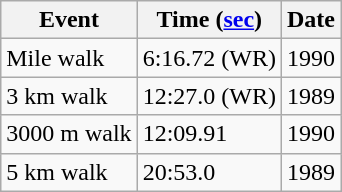<table class=wikitable>
<tr>
<th>Event</th>
<th>Time (<a href='#'>sec</a>)</th>
<th>Date</th>
</tr>
<tr>
<td>Mile walk</td>
<td>6:16.72 (WR)</td>
<td>1990</td>
</tr>
<tr>
<td>3 km walk</td>
<td>12:27.0 (WR)</td>
<td>1989</td>
</tr>
<tr>
<td>3000 m walk</td>
<td>12:09.91</td>
<td>1990</td>
</tr>
<tr>
<td>5 km walk</td>
<td>20:53.0</td>
<td>1989</td>
</tr>
</table>
